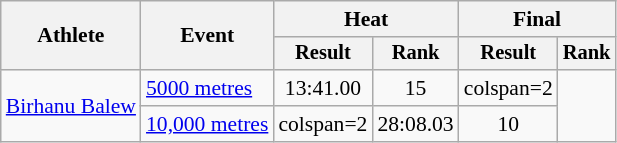<table class="wikitable" style="font-size:90%">
<tr>
<th rowspan="2">Athlete</th>
<th rowspan="2">Event</th>
<th colspan="2">Heat</th>
<th colspan="2">Final</th>
</tr>
<tr style="font-size:95%">
<th>Result</th>
<th>Rank</th>
<th>Result</th>
<th>Rank</th>
</tr>
<tr align=center>
<td align=left rowspan=2><a href='#'>Birhanu Balew</a></td>
<td align=left><a href='#'>5000 metres</a></td>
<td>13:41.00</td>
<td>15</td>
<td>colspan=2</td>
</tr>
<tr align=center>
<td align=left><a href='#'>10,000 metres</a></td>
<td>colspan=2</td>
<td>28:08.03 </td>
<td>10</td>
</tr>
</table>
